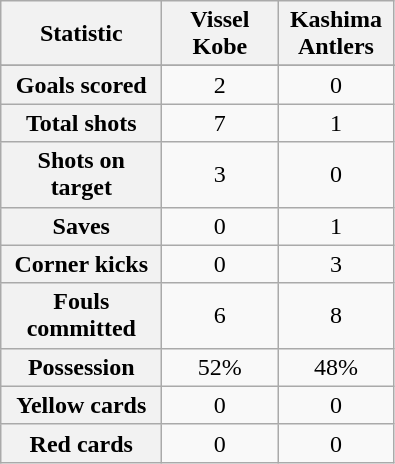<table class="wikitable plainrowheaders" style="text-align: center">
<tr>
<th scope=col width=100>Statistic</th>
<th scope=col width=70>Vissel Kobe</th>
<th scope=col width=70>Kashima Antlers</th>
</tr>
<tr>
</tr>
<tr>
<th scope=row>Goals scored</th>
<td>2</td>
<td>0</td>
</tr>
<tr>
<th scope=row>Total shots</th>
<td>7</td>
<td>1</td>
</tr>
<tr>
<th scope=row>Shots on target</th>
<td>3</td>
<td>0</td>
</tr>
<tr>
<th scope=row>Saves</th>
<td>0</td>
<td>1</td>
</tr>
<tr>
<th scope=row>Corner kicks</th>
<td>0</td>
<td>3</td>
</tr>
<tr>
<th scope=row>Fouls committed</th>
<td>6</td>
<td>8</td>
</tr>
<tr>
<th scope=row>Possession</th>
<td>52%</td>
<td>48%</td>
</tr>
<tr>
<th scope=row>Yellow cards</th>
<td>0</td>
<td>0</td>
</tr>
<tr>
<th scope=row>Red cards</th>
<td>0</td>
<td>0</td>
</tr>
</table>
